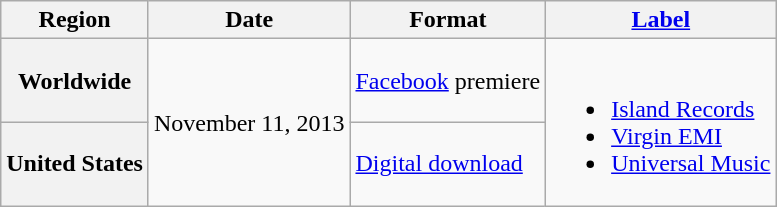<table class="wikitable plainrowheaders">
<tr>
<th scope="col">Region</th>
<th>Date</th>
<th>Format</th>
<th><a href='#'>Label</a></th>
</tr>
<tr>
<th scope="row">Worldwide</th>
<td rowspan="2">November 11, 2013</td>
<td><a href='#'>Facebook</a> premiere</td>
<td rowspan="2"><br><ul><li><a href='#'>Island Records</a> </li><li><a href='#'>Virgin EMI</a> </li><li><a href='#'>Universal Music</a> </li></ul></td>
</tr>
<tr>
<th scope="row">United States</th>
<td><a href='#'>Digital download</a></td>
</tr>
</table>
